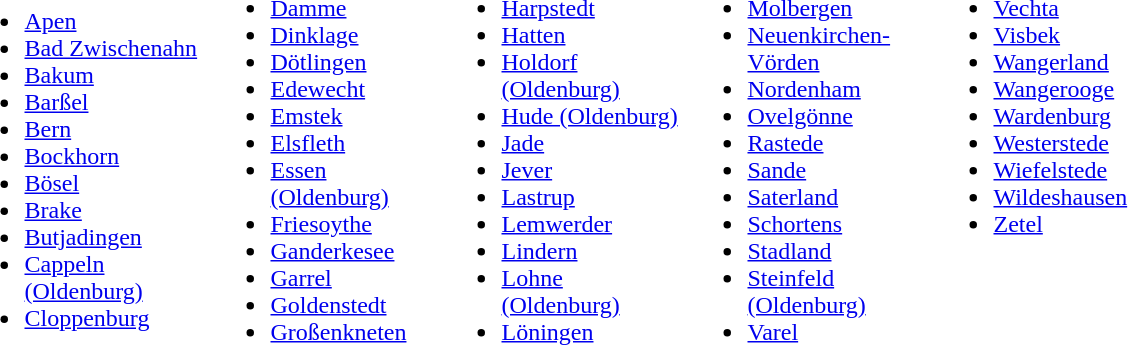<table>
<tr>
<td width = "160"><br><ul><li><a href='#'>Apen</a></li><li><a href='#'>Bad Zwischenahn</a></li><li><a href='#'>Bakum</a></li><li><a href='#'>Barßel</a></li><li><a href='#'>Bern</a></li><li><a href='#'>Bockhorn</a></li><li><a href='#'>Bösel</a></li><li><a href='#'>Brake</a></li><li><a href='#'>Butjadingen</a></li><li><a href='#'>Cappeln (Oldenburg)</a></li><li><a href='#'>Cloppenburg</a></li></ul></td>
<td width = "150"><br><ul><li><a href='#'>Damme</a></li><li><a href='#'>Dinklage</a></li><li><a href='#'>Dötlingen</a></li><li><a href='#'>Edewecht</a></li><li><a href='#'>Emstek</a></li><li><a href='#'>Elsfleth</a></li><li><a href='#'>Essen (Oldenburg)</a></li><li><a href='#'>Friesoythe</a></li><li><a href='#'>Ganderkesee</a></li><li><a href='#'>Garrel</a></li><li><a href='#'>Goldenstedt</a></li><li><a href='#'>Großenkneten</a></li></ul></td>
<td width = "160"><br><ul><li><a href='#'>Harpstedt</a></li><li><a href='#'>Hatten</a></li><li><a href='#'>Holdorf (Oldenburg)</a></li><li><a href='#'>Hude (Oldenburg)</a></li><li><a href='#'>Jade</a></li><li><a href='#'>Jever</a></li><li><a href='#'>Lastrup</a></li><li><a href='#'>Lemwerder</a></li><li><a href='#'>Lindern</a></li><li><a href='#'>Lohne (Oldenburg)</a></li><li><a href='#'>Löningen</a></li></ul></td>
<td width = "160"><br><ul><li><a href='#'>Molbergen</a></li><li><a href='#'>Neuenkirchen-Vörden</a></li><li><a href='#'>Nordenham</a></li><li><a href='#'>Ovelgönne</a></li><li><a href='#'>Rastede</a></li><li><a href='#'>Sande</a></li><li><a href='#'>Saterland</a></li><li><a href='#'>Schortens</a></li><li><a href='#'>Stadland</a></li><li><a href='#'>Steinfeld (Oldenburg)</a></li><li><a href='#'>Varel</a></li></ul></td>
<td valign = "top"><br><ul><li><a href='#'>Vechta</a></li><li><a href='#'>Visbek</a></li><li><a href='#'>Wangerland</a></li><li><a href='#'>Wangerooge</a></li><li><a href='#'>Wardenburg</a></li><li><a href='#'>Westerstede</a></li><li><a href='#'>Wiefelstede</a></li><li><a href='#'>Wildeshausen</a></li><li><a href='#'>Zetel</a></li></ul></td>
</tr>
</table>
